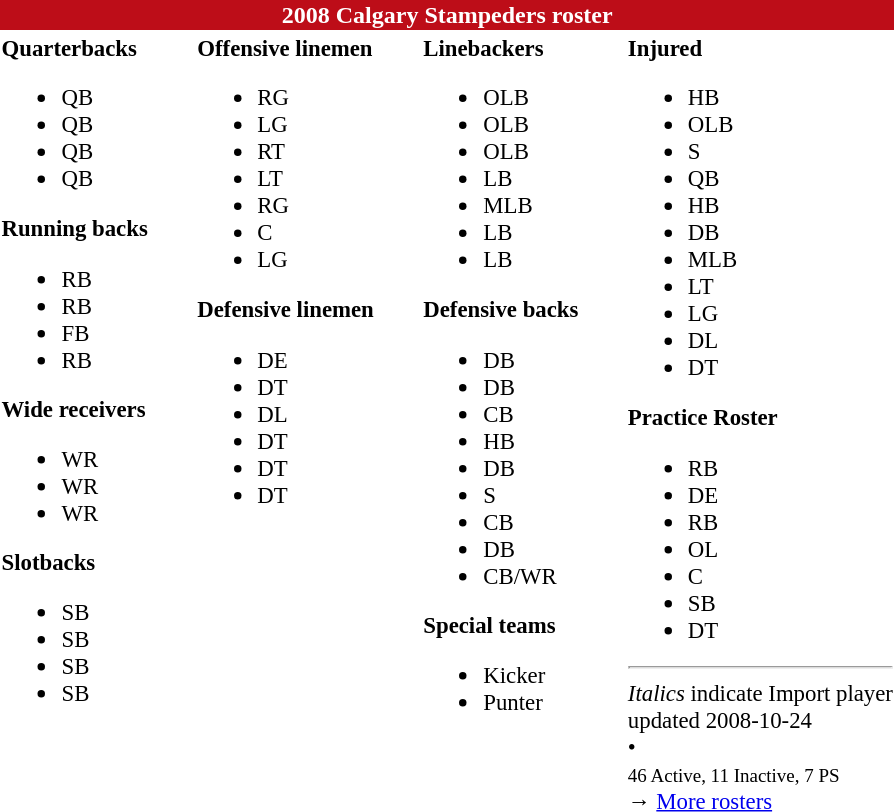<table class="toccolours" style="text-align: left;">
<tr>
<th colspan="7" style="background-color: #bd0d18; color:white; border:2px solid #black; text-align: center">2008 Calgary Stampeders roster</th>
</tr>
<tr>
<td style="font-size:95%; vertical-align:top;"><strong>Quarterbacks</strong><br><ul><li> QB</li><li> QB</li><li> QB</li><li> QB</li></ul><strong>Running backs</strong><ul><li> RB</li><li> RB</li><li> FB</li><li> RB</li></ul><strong>Wide receivers</strong><ul><li> WR</li><li> WR</li><li> WR</li></ul><strong>Slotbacks</strong><ul><li> SB</li><li> SB</li><li> SB</li><li> SB</li></ul></td>
<td style="width: 25px;"></td>
<td style="font-size:95%; vertical-align:top;"><strong>Offensive linemen</strong><br><ul><li> RG</li><li> LG</li><li> RT</li><li> LT</li><li> RG</li><li> C</li><li>	LG</li></ul><strong>Defensive linemen</strong><ul><li> DE</li><li> DT</li><li> DL</li><li> DT</li><li> DT</li><li> DT</li></ul></td>
<td style="width: 25px;"></td>
<td style="font-size:95%; vertical-align:top;"><strong>Linebackers </strong><br><ul><li> OLB</li><li> OLB</li><li> OLB</li><li> LB</li><li> MLB</li><li> LB</li><li> LB</li></ul><strong>Defensive backs</strong><ul><li> DB</li><li> DB</li><li> CB</li><li> HB</li><li> DB</li><li> S</li><li> CB</li><li> DB</li><li> CB/WR</li></ul><strong>Special teams</strong><ul><li> Kicker</li><li> Punter</li></ul></td>
<td style="width: 25px;"></td>
<td style="font-size:95%; vertical-align:top;"><strong>Injured</strong><br><ul><li> HB</li><li> OLB</li><li> S</li><li> QB</li><li> HB</li><li> DB</li><li> MLB</li><li> LT</li><li> LG</li><li> DL</li><li> DT</li></ul><strong>Practice Roster</strong><ul><li> RB</li><li> DE</li><li> RB</li><li> OL</li><li> C</li><li> SB</li><li> DT</li></ul><hr>
<em>Italics</em> indicate Import player<br>
<span></span> updated 2008-10-24<br>
<span></span> • <span></span><br>
<small>46 Active, 11 Inactive, 7 PS</small><br>→ <a href='#'>More rosters</a></td>
</tr>
</table>
